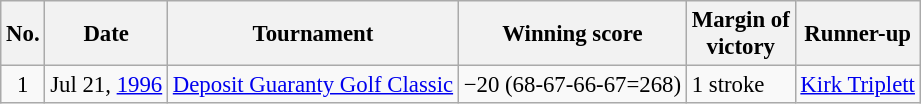<table class="wikitable" style="font-size:95%;">
<tr>
<th>No.</th>
<th>Date</th>
<th>Tournament</th>
<th>Winning score</th>
<th>Margin of<br>victory</th>
<th>Runner-up</th>
</tr>
<tr>
<td align=center>1</td>
<td>Jul 21, <a href='#'>1996</a></td>
<td><a href='#'>Deposit Guaranty Golf Classic</a></td>
<td>−20 (68-67-66-67=268)</td>
<td>1 stroke</td>
<td> <a href='#'>Kirk Triplett</a></td>
</tr>
</table>
